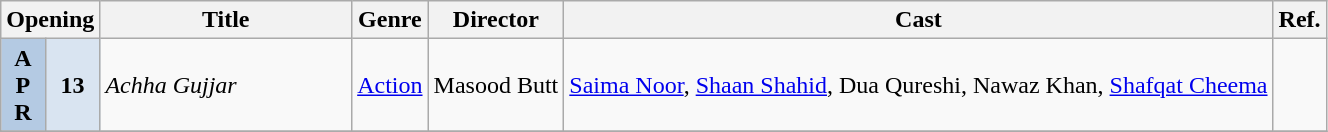<table class="wikitable">
<tr style="background:#b0e0e66; text-align:center;">
<th colspan="2"><strong>Opening</strong></th>
<th style="width:19%;"><strong>Title</strong></th>
<th><strong>Genre</strong></th>
<th><strong>Director</strong></th>
<th><strong>Cast</strong></th>
<th><strong>Ref.</strong></th>
</tr>
<tr>
<td rowspan="1" style="text-align:center; background:#b4cae3;"><strong>A<br>P<br>R</strong></td>
<td rowspan="1" style="text-align:center; background:#d9e4f1; textcolor:#000;"><strong>13</strong></td>
<td><em>Achha Gujjar</em></td>
<td><a href='#'>Action</a></td>
<td>Masood Butt</td>
<td><a href='#'>Saima Noor</a>, <a href='#'>Shaan Shahid</a>, Dua Qureshi, Nawaz Khan, <a href='#'>Shafqat Cheema</a></td>
<td></td>
</tr>
<tr>
</tr>
</table>
